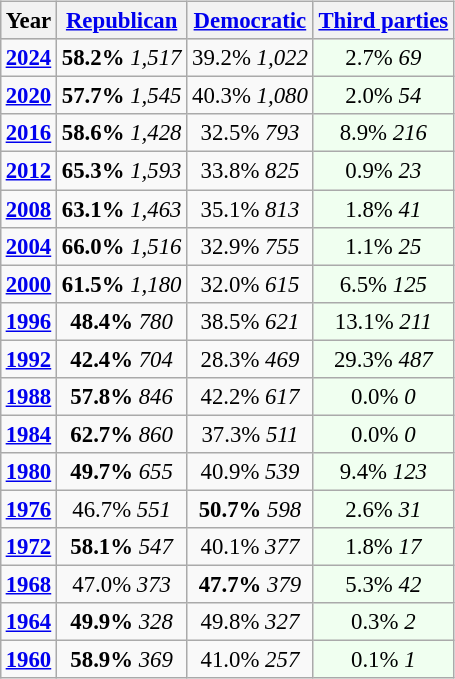<table class="wikitable" style="float:right; font-size:95%;">
<tr bgcolor=lightgrey>
<th>Year</th>
<th><a href='#'>Republican</a></th>
<th><a href='#'>Democratic</a></th>
<th><a href='#'>Third parties</a></th>
</tr>
<tr>
<td style="text-align:center;" ><strong><a href='#'>2024</a></strong></td>
<td style="text-align:center;" ><strong>58.2%</strong> <em>1,517</em></td>
<td style="text-align:center;" >39.2% <em>1,022</em></td>
<td style="text-align:center; background:honeyDew;">2.7% <em>69</em></td>
</tr>
<tr>
<td style="text-align:center;" ><strong><a href='#'>2020</a></strong></td>
<td style="text-align:center;" ><strong>57.7%</strong> <em>1,545</em></td>
<td style="text-align:center;" >40.3% <em>1,080</em></td>
<td style="text-align:center; background:honeyDew;">2.0% <em>54</em></td>
</tr>
<tr>
<td style="text-align:center;" ><strong><a href='#'>2016</a></strong></td>
<td style="text-align:center;" ><strong>58.6%</strong> <em>1,428</em></td>
<td style="text-align:center;" >32.5% <em>793</em></td>
<td style="text-align:center; background:honeyDew;">8.9% <em>216</em></td>
</tr>
<tr>
<td style="text-align:center;" ><strong><a href='#'>2012</a></strong></td>
<td style="text-align:center;" ><strong>65.3%</strong> <em>1,593</em></td>
<td style="text-align:center;" >33.8% <em>825</em></td>
<td style="text-align:center; background:honeyDew;">0.9% <em>23</em></td>
</tr>
<tr>
<td style="text-align:center;" ><strong><a href='#'>2008</a></strong></td>
<td style="text-align:center;" ><strong>63.1%</strong> <em>1,463</em></td>
<td style="text-align:center;" >35.1% <em>813</em></td>
<td style="text-align:center; background:honeyDew;">1.8% <em>41</em></td>
</tr>
<tr>
<td style="text-align:center;" ><strong><a href='#'>2004</a></strong></td>
<td style="text-align:center;" ><strong>66.0%</strong> <em>1,516</em></td>
<td style="text-align:center;" >32.9% <em>755</em></td>
<td style="text-align:center; background:honeyDew;">1.1% <em>25</em></td>
</tr>
<tr>
<td style="text-align:center;" ><strong><a href='#'>2000</a></strong></td>
<td style="text-align:center;" ><strong>61.5%</strong> <em>1,180</em></td>
<td style="text-align:center;" >32.0% <em>615</em></td>
<td style="text-align:center; background:honeyDew;">6.5% <em>125</em></td>
</tr>
<tr>
<td style="text-align:center;" ><strong><a href='#'>1996</a></strong></td>
<td style="text-align:center;" ><strong>48.4%</strong> <em>780</em></td>
<td style="text-align:center;" >38.5% <em>621</em></td>
<td style="text-align:center; background:honeyDew;">13.1% <em>211</em></td>
</tr>
<tr>
<td style="text-align:center;" ><strong><a href='#'>1992</a></strong></td>
<td style="text-align:center;" ><strong>42.4%</strong> <em>704</em></td>
<td style="text-align:center;" >28.3% <em>469</em></td>
<td style="text-align:center; background:honeyDew;">29.3% <em>487</em></td>
</tr>
<tr>
<td style="text-align:center;" ><strong><a href='#'>1988</a></strong></td>
<td style="text-align:center;" ><strong>57.8%</strong> <em>846</em></td>
<td style="text-align:center;" >42.2% <em>617</em></td>
<td style="text-align:center; background:honeyDew;">0.0% <em>0</em></td>
</tr>
<tr>
<td style="text-align:center;" ><strong><a href='#'>1984</a></strong></td>
<td style="text-align:center;" ><strong>62.7%</strong> <em>860</em></td>
<td style="text-align:center;" >37.3% <em>511</em></td>
<td style="text-align:center; background:honeyDew;">0.0% <em>0</em></td>
</tr>
<tr>
<td style="text-align:center;" ><strong><a href='#'>1980</a></strong></td>
<td style="text-align:center;" ><strong>49.7%</strong> <em>655</em></td>
<td style="text-align:center;" >40.9% <em>539</em></td>
<td style="text-align:center; background:honeyDew;">9.4% <em>123</em></td>
</tr>
<tr>
<td style="text-align:center;" ><strong><a href='#'>1976</a></strong></td>
<td style="text-align:center;" >46.7% <em>551</em></td>
<td style="text-align:center;" ><strong>50.7%</strong> <em>598</em></td>
<td style="text-align:center; background:honeyDew;">2.6% <em>31</em></td>
</tr>
<tr>
<td style="text-align:center;" ><strong><a href='#'>1972</a></strong></td>
<td style="text-align:center;" ><strong>58.1%</strong> <em>547</em></td>
<td style="text-align:center;" >40.1% <em>377</em></td>
<td style="text-align:center; background:honeyDew;">1.8% <em>17</em></td>
</tr>
<tr>
<td style="text-align:center;" ><strong><a href='#'>1968</a></strong></td>
<td style="text-align:center;" >47.0% <em>373</em></td>
<td style="text-align:center;" ><strong>47.7%</strong> <em>379</em></td>
<td style="text-align:center; background:honeyDew;">5.3% <em>42</em></td>
</tr>
<tr>
<td style="text-align:center;" ><strong><a href='#'>1964</a></strong></td>
<td style="text-align:center;" ><strong>49.9%</strong> <em>328</em></td>
<td style="text-align:center;" >49.8% <em>327</em></td>
<td style="text-align:center; background:honeyDew;">0.3% <em>2</em></td>
</tr>
<tr>
<td style="text-align:center;" ><strong><a href='#'>1960</a></strong></td>
<td style="text-align:center;" ><strong>58.9%</strong> <em>369</em></td>
<td style="text-align:center;" >41.0% <em>257</em></td>
<td style="text-align:center; background:honeyDew;">0.1% <em>1</em></td>
</tr>
</table>
